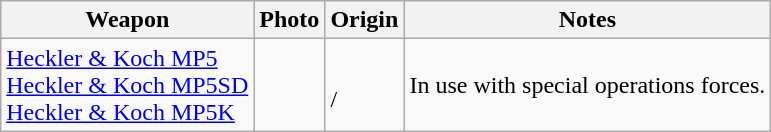<table class="wikitable">
<tr>
<th>Weapon</th>
<th>Photo</th>
<th>Origin</th>
<th>Notes</th>
</tr>
<tr>
<td><a href='#'>Heckler & Koch MP5</a><br><a href='#'>Heckler & Koch MP5SD</a><br><a href='#'>Heckler & Koch MP5K</a></td>
<td></td>
<td><br>/ </td>
<td>In use with special operations forces.</td>
</tr>
</table>
